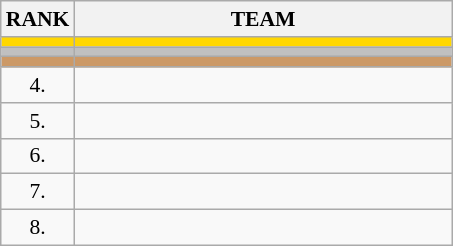<table class="wikitable" style="border-collapse: collapse; font-size: 90%;">
<tr>
<th>RANK</th>
<th align="left" style="width: 17em">TEAM</th>
</tr>
<tr bgcolor=gold>
<td align="center"></td>
<td></td>
</tr>
<tr bgcolor=silver>
<td align="center"></td>
<td></td>
</tr>
<tr bgcolor=cc9966>
<td align="center"></td>
<td></td>
</tr>
<tr>
<td align="center">4.</td>
<td></td>
</tr>
<tr>
<td align="center">5.</td>
<td></td>
</tr>
<tr>
<td align="center">6.</td>
<td></td>
</tr>
<tr>
<td align="center">7.</td>
<td></td>
</tr>
<tr>
<td align="center">8.</td>
<td></td>
</tr>
</table>
